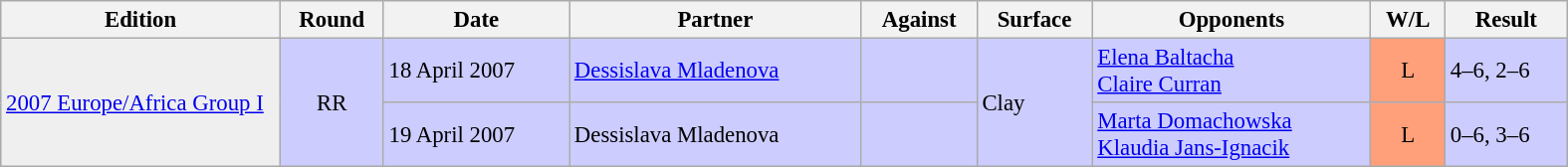<table class="wikitable" style="font-size:95%;" width="1050">
<tr>
<th width=180>Edition</th>
<th>Round</th>
<th>Date</th>
<th>Partner</th>
<th>Against</th>
<th>Surface</th>
<th>Opponents</th>
<th>W/L</th>
<th>Result</th>
</tr>
<tr bgcolor="#CCCCFF">
<td rowspan=2 bgcolor=#efefef><a href='#'>2007 Europe/Africa Group I</a></td>
<td rowspan=2 align=center>RR</td>
<td>18 April 2007</td>
<td> <a href='#'>Dessislava Mladenova</a></td>
<td></td>
<td rowspan=2>Clay</td>
<td> <a href='#'>Elena Baltacha</a> <br>  <a href='#'>Claire Curran</a></td>
<td bgcolor=#FFA07A align=center>L</td>
<td>4–6, 2–6</td>
</tr>
<tr bgcolor="#CCCCFF">
<td>19 April 2007</td>
<td> Dessislava Mladenova</td>
<td></td>
<td> <a href='#'>Marta Domachowska</a> <br>  <a href='#'>Klaudia Jans-Ignacik</a></td>
<td bgcolor=#FFA07A align=center>L</td>
<td>0–6, 3–6</td>
</tr>
</table>
